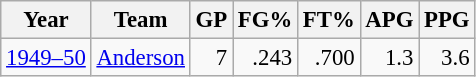<table class="wikitable sortable" style="font-size:95%; text-align:right;">
<tr>
<th>Year</th>
<th>Team</th>
<th>GP</th>
<th>FG%</th>
<th>FT%</th>
<th>APG</th>
<th>PPG</th>
</tr>
<tr>
<td style="text-align:left;"><a href='#'>1949–50</a></td>
<td style="text-align:left;"><a href='#'>Anderson</a></td>
<td>7</td>
<td>.243</td>
<td>.700</td>
<td>1.3</td>
<td>3.6</td>
</tr>
</table>
